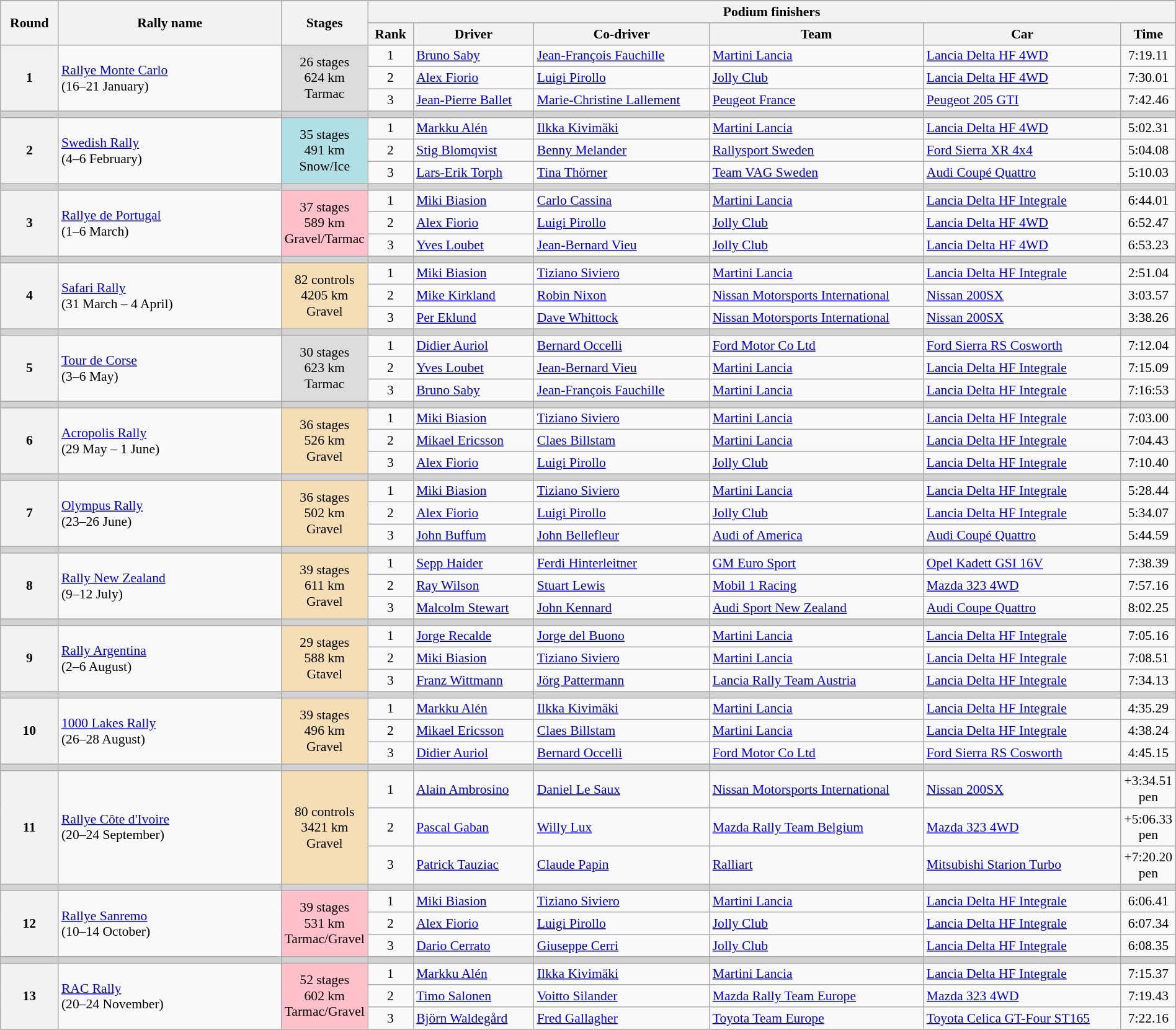<table class="wikitable" width="100%" align=center style="font-size:90%;">
<tr>
</tr>
<tr style="background:#efefef;">
<th width=5% rowspan=2>Round</th>
<th width=20% rowspan=2>Rally name</th>
<th width=5% rowspan=2>Stages</th>
<th width=75% colspan=6>Podium finishers</th>
</tr>
<tr>
<th>Rank</th>
<th>Driver</th>
<th>Co-driver</th>
<th>Team</th>
<th>Car</th>
<th>Time</th>
</tr>
<tr>
<th rowspan=3 align=center>1</th>
<td rowspan=3> <a href='#'>Rallye Monte Carlo</a><br>(16–21 January)</td>
<td rowspan=3 align=center style="background:gainsboro;">26 stages<br>624 km<br>Tarmac</td>
<td align=center>1</td>
<td> <a href='#'>Bruno Saby</a></td>
<td> <a href='#'>Jean-François Fauchille</a></td>
<td> <a href='#'>Martini Lancia</a></td>
<td><a href='#'>Lancia Delta HF 4WD</a></td>
<td align=center>7:19.11</td>
</tr>
<tr>
<td align=center>2</td>
<td> <a href='#'>Alex Fiorio</a></td>
<td> <a href='#'>Luigi Pirollo</a></td>
<td> <a href='#'>Jolly Club</a></td>
<td><a href='#'>Lancia Delta HF 4WD</a></td>
<td align=center>7:30.01</td>
</tr>
<tr>
<td align=center>3</td>
<td> <a href='#'>Jean-Pierre Ballet</a></td>
<td> <a href='#'>Marie-Christine Lallement</a></td>
<td> <a href='#'>Peugeot France</a></td>
<td><a href='#'>Peugeot 205 GTI</a></td>
<td align=center>7:42.46</td>
</tr>
<tr style="background:lightgrey;">
<td></td>
<td></td>
<td></td>
<td></td>
<td></td>
<td></td>
<td></td>
<td></td>
<td></td>
</tr>
<tr>
<th rowspan=3 align=center>2</th>
<td rowspan=3> <a href='#'>Swedish Rally</a><br>(4–6 February)</td>
<td rowspan=3 align=center style="background:powderblue;">35 stages<br>491 km<br>Snow/Ice</td>
<td align=center>1</td>
<td> <a href='#'>Markku Alén</a></td>
<td> <a href='#'>Ilkka Kivimäki</a></td>
<td> <a href='#'>Martini Lancia</a></td>
<td><a href='#'>Lancia Delta HF 4WD</a></td>
<td align=center>5:02.31</td>
</tr>
<tr>
<td align=center>2</td>
<td> <a href='#'>Stig Blomqvist</a></td>
<td> <a href='#'>Benny Melander</a></td>
<td> <a href='#'>Rallysport Sweden</a></td>
<td><a href='#'>Ford Sierra XR 4x4</a></td>
<td align=center>5:04.08</td>
</tr>
<tr>
<td align=center>3</td>
<td> <a href='#'>Lars-Erik Torph</a></td>
<td> <a href='#'>Tina Thörner</a></td>
<td> <a href='#'>Team VAG Sweden</a></td>
<td><a href='#'>Audi Coupé Quattro</a></td>
<td align=center>5:10.03</td>
</tr>
<tr style="background:lightgrey;">
<td></td>
<td></td>
<td></td>
<td></td>
<td></td>
<td></td>
<td></td>
<td></td>
<td></td>
</tr>
<tr>
<th rowspan=3 align=center>3</th>
<td rowspan=3> <a href='#'>Rallye de Portugal</a><br>(1–6 March)</td>
<td rowspan=3 align=center style="background:pink;">37 stages<br>589 km<br>Gravel/Tarmac</td>
<td align=center>1</td>
<td> <a href='#'>Miki Biasion</a></td>
<td> <a href='#'>Carlo Cassina</a></td>
<td> <a href='#'>Martini Lancia</a></td>
<td><a href='#'>Lancia Delta HF Integrale</a></td>
<td align=center>6:44.01</td>
</tr>
<tr>
<td align=center>2</td>
<td> <a href='#'>Alex Fiorio</a></td>
<td> <a href='#'>Luigi Pirollo</a></td>
<td> <a href='#'>Jolly Club</a></td>
<td><a href='#'>Lancia Delta HF 4WD</a></td>
<td align=center>6:52.47</td>
</tr>
<tr>
<td align=center>3</td>
<td> <a href='#'>Yves Loubet</a></td>
<td> <a href='#'>Jean-Bernard Vieu</a></td>
<td> <a href='#'>Jolly Club</a></td>
<td><a href='#'>Lancia Delta HF 4WD</a></td>
<td align=center>6:53.23</td>
</tr>
<tr style="background:lightgrey;">
<td></td>
<td></td>
<td></td>
<td></td>
<td></td>
<td></td>
<td></td>
<td></td>
<td></td>
</tr>
<tr>
<th rowspan=3 align=center>4</th>
<td rowspan=3> <a href='#'>Safari Rally</a><br>(31 March – 4 April)</td>
<td rowspan=3 align=center style="background:wheat;">82 controls<br>4205 km<br>Gravel</td>
<td align=center>1</td>
<td> <a href='#'>Miki Biasion</a></td>
<td> <a href='#'>Tiziano Siviero</a></td>
<td> <a href='#'>Martini Lancia</a></td>
<td><a href='#'>Lancia Delta HF Integrale</a></td>
<td align=center>2:51.04</td>
</tr>
<tr>
<td align=center>2</td>
<td> <a href='#'>Mike Kirkland</a></td>
<td> <a href='#'>Robin Nixon</a></td>
<td> <a href='#'>Nissan Motorsports International</a></td>
<td><a href='#'>Nissan 200SX</a></td>
<td align=center>3:03.57</td>
</tr>
<tr>
<td align=center>3</td>
<td> <a href='#'>Per Eklund</a></td>
<td> <a href='#'>Dave Whittock</a></td>
<td> <a href='#'>Nissan Motorsports International</a></td>
<td><a href='#'>Nissan 200SX</a></td>
<td align=center>3:38.26</td>
</tr>
<tr style="background:lightgrey;">
<td></td>
<td></td>
<td></td>
<td></td>
<td></td>
<td></td>
<td></td>
<td></td>
<td></td>
</tr>
<tr>
<th rowspan=3 align=center>5</th>
<td rowspan=3> <a href='#'>Tour de Corse</a><br>(3–6 May)</td>
<td rowspan=3 align=center style="background:gainsboro;">30 stages<br>623 km<br>Tarmac</td>
<td align=center>1</td>
<td> <a href='#'>Didier Auriol</a></td>
<td> <a href='#'>Bernard Occelli</a></td>
<td> <a href='#'>Ford Motor Co Ltd</a></td>
<td><a href='#'>Ford Sierra RS Cosworth</a></td>
<td align=center>7:12.04</td>
</tr>
<tr>
<td align=center>2</td>
<td> <a href='#'>Yves Loubet</a></td>
<td> <a href='#'>Jean-Bernard Vieu</a></td>
<td> <a href='#'>Martini Lancia</a></td>
<td><a href='#'>Lancia Delta HF Integrale</a></td>
<td align=center>7:15.09</td>
</tr>
<tr>
<td align=center>3</td>
<td> <a href='#'>Bruno Saby</a></td>
<td> <a href='#'>Jean-François Fauchille</a></td>
<td> <a href='#'>Martini Lancia</a></td>
<td><a href='#'>Lancia Delta HF Integrale</a></td>
<td align=center>7:16:53</td>
</tr>
<tr style="background:lightgrey;">
<td></td>
<td></td>
<td></td>
<td></td>
<td></td>
<td></td>
<td></td>
<td></td>
<td></td>
</tr>
<tr>
<th rowspan=3 align=center>6</th>
<td rowspan=3> <a href='#'>Acropolis Rally</a><br>(29 May – 1 June)</td>
<td rowspan=3 align=center style="background:wheat;">36 stages<br>526 km<br>Gravel</td>
<td align=center>1</td>
<td> <a href='#'>Miki Biasion</a></td>
<td> <a href='#'>Tiziano Siviero</a></td>
<td> <a href='#'>Martini Lancia</a></td>
<td><a href='#'>Lancia Delta HF Integrale</a></td>
<td align=center>7:03.00</td>
</tr>
<tr>
<td align=center>2</td>
<td> <a href='#'>Mikael Ericsson</a></td>
<td> <a href='#'>Claes Billstam</a></td>
<td> <a href='#'>Martini Lancia</a></td>
<td><a href='#'>Lancia Delta HF Integrale</a></td>
<td align=center>7:04.43</td>
</tr>
<tr>
<td align=center>3</td>
<td> <a href='#'>Alex Fiorio</a></td>
<td> <a href='#'>Luigi Pirollo</a></td>
<td> <a href='#'>Jolly Club</a></td>
<td><a href='#'>Lancia Delta HF Integrale</a></td>
<td align=center>7:10.40</td>
</tr>
<tr style="background:lightgrey;">
<td></td>
<td></td>
<td></td>
<td></td>
<td></td>
<td></td>
<td></td>
<td></td>
<td></td>
</tr>
<tr>
<th rowspan=3 align=center>7</th>
<td rowspan=3> <a href='#'>Olympus Rally</a><br>(23–26 June)</td>
<td rowspan=3 align=center style="background:wheat;">36 stages<br>502 km<br>Gravel</td>
<td align=center>1</td>
<td> <a href='#'>Miki Biasion</a></td>
<td> <a href='#'>Tiziano Siviero</a></td>
<td> <a href='#'>Martini Lancia</a></td>
<td><a href='#'>Lancia Delta HF Integrale</a></td>
<td align=center>5:28.44</td>
</tr>
<tr>
<td align=center>2</td>
<td> <a href='#'>Alex Fiorio</a></td>
<td> <a href='#'>Luigi Pirollo</a></td>
<td> <a href='#'>Jolly Club</a></td>
<td><a href='#'>Lancia Delta HF Integrale</a></td>
<td align=center>5:34.07</td>
</tr>
<tr>
<td align=center>3</td>
<td> <a href='#'>John Buffum</a></td>
<td> <a href='#'>John Bellefleur</a></td>
<td> <a href='#'>Audi of America</a></td>
<td><a href='#'>Audi Coupé Quattro</a></td>
<td align=center>5:44.59</td>
</tr>
<tr style="background:lightgrey;">
<td></td>
<td></td>
<td></td>
<td></td>
<td></td>
<td></td>
<td></td>
<td></td>
<td></td>
</tr>
<tr>
<th rowspan=3 align=center>8</th>
<td rowspan=3> <a href='#'>Rally New Zealand</a><br>(9–12 July)</td>
<td rowspan=3 align=center style="background:wheat;">39 stages<br>611 km<br>Gravel</td>
<td align=center>1</td>
<td> <a href='#'>Sepp Haider</a></td>
<td> <a href='#'>Ferdi Hinterleitner</a></td>
<td> <a href='#'>GM Euro Sport</a></td>
<td><a href='#'>Opel Kadett GSI 16V</a></td>
<td align=center>7:38.39</td>
</tr>
<tr>
<td align=center>2</td>
<td> <a href='#'>Ray Wilson</a></td>
<td> <a href='#'>Stuart Lewis</a></td>
<td> <a href='#'>Mobil 1 Racing</a></td>
<td><a href='#'>Mazda 323 4WD</a></td>
<td align=center>7:57.16</td>
</tr>
<tr>
<td align=center>3</td>
<td> <a href='#'>Malcolm Stewart</a></td>
<td> <a href='#'>John Kennard</a></td>
<td> <a href='#'>Audi Sport New Zealand</a></td>
<td><a href='#'>Audi Coupe Quattro</a></td>
<td align=center>8:02.25</td>
</tr>
<tr style="background:lightgrey;">
<td></td>
<td></td>
<td></td>
<td></td>
<td></td>
<td></td>
<td></td>
<td></td>
<td></td>
</tr>
<tr>
<th rowspan=3 align=center>9</th>
<td rowspan=3> <a href='#'>Rally Argentina</a><br>(2–6 August)</td>
<td rowspan=3 align=center style="background:wheat;">29 stages<br>588 km<br>Gtavel</td>
<td align=center>1</td>
<td> <a href='#'>Jorge Recalde</a></td>
<td> <a href='#'>Jorge del Buono</a></td>
<td> <a href='#'>Martini Lancia</a></td>
<td><a href='#'>Lancia Delta HF Integrale</a></td>
<td align=center>7:05.16</td>
</tr>
<tr>
<td align=center>2</td>
<td> <a href='#'>Miki Biasion</a></td>
<td> <a href='#'>Tiziano Siviero</a></td>
<td> <a href='#'>Martini Lancia</a></td>
<td><a href='#'>Lancia Delta HF Integrale</a></td>
<td align=center>7:08.51</td>
</tr>
<tr>
<td align=center>3</td>
<td> <a href='#'>Franz Wittmann</a></td>
<td> <a href='#'>Jörg Pattermann</a></td>
<td> <a href='#'>Lancia Rally Team Austria</a></td>
<td><a href='#'>Lancia Delta HF Integrale</a></td>
<td align=center>7:34.13</td>
</tr>
<tr style="background:lightgrey;">
<td></td>
<td></td>
<td></td>
<td></td>
<td></td>
<td></td>
<td></td>
<td></td>
<td></td>
</tr>
<tr>
<th rowspan=3 align=center>10</th>
<td rowspan=3> <a href='#'>1000 Lakes Rally</a><br>(26–28 August)</td>
<td rowspan=3 align=center style="background:wheat;">39 stages<br>496 km<br>Gravel</td>
<td align=center>1</td>
<td> <a href='#'>Markku Alén</a></td>
<td> <a href='#'>Ilkka Kivimäki</a></td>
<td> <a href='#'>Martini Lancia</a></td>
<td><a href='#'>Lancia Delta HF Integrale</a></td>
<td align=center>4:35.29</td>
</tr>
<tr>
<td align=center>2</td>
<td> <a href='#'>Mikael Ericsson</a></td>
<td> <a href='#'>Claes Billstam</a></td>
<td> <a href='#'>Martini Lancia</a></td>
<td><a href='#'>Lancia Delta HF Integrale</a></td>
<td align=center>4:38.24</td>
</tr>
<tr>
<td align=center>3</td>
<td> <a href='#'>Didier Auriol</a></td>
<td> <a href='#'>Bernard Occelli</a></td>
<td> <a href='#'>Ford Motor Co Ltd</a></td>
<td><a href='#'>Ford Sierra RS Cosworth</a></td>
<td align=center>4:45.15</td>
</tr>
<tr style="background:lightgrey;">
<td></td>
<td></td>
<td></td>
<td></td>
<td></td>
<td></td>
<td></td>
<td></td>
<td></td>
</tr>
<tr>
<th rowspan=3 align=center>11</th>
<td rowspan=3> <a href='#'>Rallye Côte d'Ivoire</a><br>(20–24 September)</td>
<td rowspan=3 align=center style="background:wheat;">80 controls<br>3421 km<br>Gravel</td>
<td align=center>1</td>
<td> <a href='#'>Alain Ambrosino</a></td>
<td> <a href='#'>Daniel Le Saux</a></td>
<td> <a href='#'>Nissan Motorsports International</a></td>
<td><a href='#'>Nissan 200SX</a></td>
<td align=center>+3:34.51 pen</td>
</tr>
<tr>
<td align=center>2</td>
<td> <a href='#'>Pascal Gaban</a></td>
<td> <a href='#'>Willy Lux</a></td>
<td> <a href='#'>Mazda Rally Team Belgium</a></td>
<td><a href='#'>Mazda 323 4WD</a></td>
<td align=center>+5:06.33 pen</td>
</tr>
<tr>
<td align=center>3</td>
<td> <a href='#'>Patrick Tauziac</a></td>
<td> <a href='#'>Claude Papin</a></td>
<td> <a href='#'>Ralliart</a></td>
<td><a href='#'>Mitsubishi Starion Turbo</a></td>
<td align=center>+7:20.20 pen</td>
</tr>
<tr style="background:lightgrey;">
<td></td>
<td></td>
<td></td>
<td></td>
<td></td>
<td></td>
<td></td>
<td></td>
<td></td>
</tr>
<tr>
<th rowspan=3 align=center>12</th>
<td rowspan=3> <a href='#'>Rallye Sanremo</a><br>(10–14 October)</td>
<td rowspan=3 align=center style="background:pink;">39 stages<br>531 km<br>Tarmac/Gravel</td>
<td align=center>1</td>
<td> <a href='#'>Miki Biasion</a></td>
<td> <a href='#'>Tiziano Siviero</a></td>
<td> <a href='#'>Martini Lancia</a></td>
<td><a href='#'>Lancia Delta HF Integrale</a></td>
<td align=center>6:06.41</td>
</tr>
<tr>
<td align=center>2</td>
<td> <a href='#'>Alex Fiorio</a></td>
<td> <a href='#'>Luigi Pirollo</a></td>
<td> <a href='#'>Jolly Club</a></td>
<td><a href='#'>Lancia Delta HF Integrale</a></td>
<td align=center>6:07.34</td>
</tr>
<tr>
<td align=center>3</td>
<td> <a href='#'>Dario Cerrato</a></td>
<td> <a href='#'>Giuseppe Cerri</a></td>
<td> <a href='#'>Jolly Club</a></td>
<td><a href='#'>Lancia Delta HF Integrale</a></td>
<td align=center>6:08.35</td>
</tr>
<tr style="background:lightgrey;">
<td></td>
<td></td>
<td></td>
<td></td>
<td></td>
<td></td>
<td></td>
<td></td>
<td></td>
</tr>
<tr>
<th rowspan=3 align=center>13</th>
<td rowspan=3> <a href='#'>RAC Rally</a><br>(20–24 November)</td>
<td rowspan=3 align=center style="background:pink;">52 stages<br>602 km<br>Tarmac/Gravel</td>
<td align=center>1</td>
<td> <a href='#'>Markku Alén</a></td>
<td> <a href='#'>Ilkka Kivimäki</a></td>
<td> <a href='#'>Martini Lancia</a></td>
<td><a href='#'>Lancia Delta HF Integrale</a></td>
<td align=center>7:15.37</td>
</tr>
<tr>
<td align=center>2</td>
<td> <a href='#'>Timo Salonen</a></td>
<td> <a href='#'>Voitto Silander</a></td>
<td> <a href='#'>Mazda Rally Team Europe</a></td>
<td><a href='#'>Mazda 323 4WD</a></td>
<td align=center>7:19.43</td>
</tr>
<tr>
<td align=center>3</td>
<td> <a href='#'>Björn Waldegård</a></td>
<td> <a href='#'>Fred Gallagher</a></td>
<td> <a href='#'>Toyota Team Europe</a></td>
<td><a href='#'>Toyota Celica GT-Four ST165</a></td>
<td align=center>7:22.16</td>
</tr>
<tr>
</tr>
</table>
